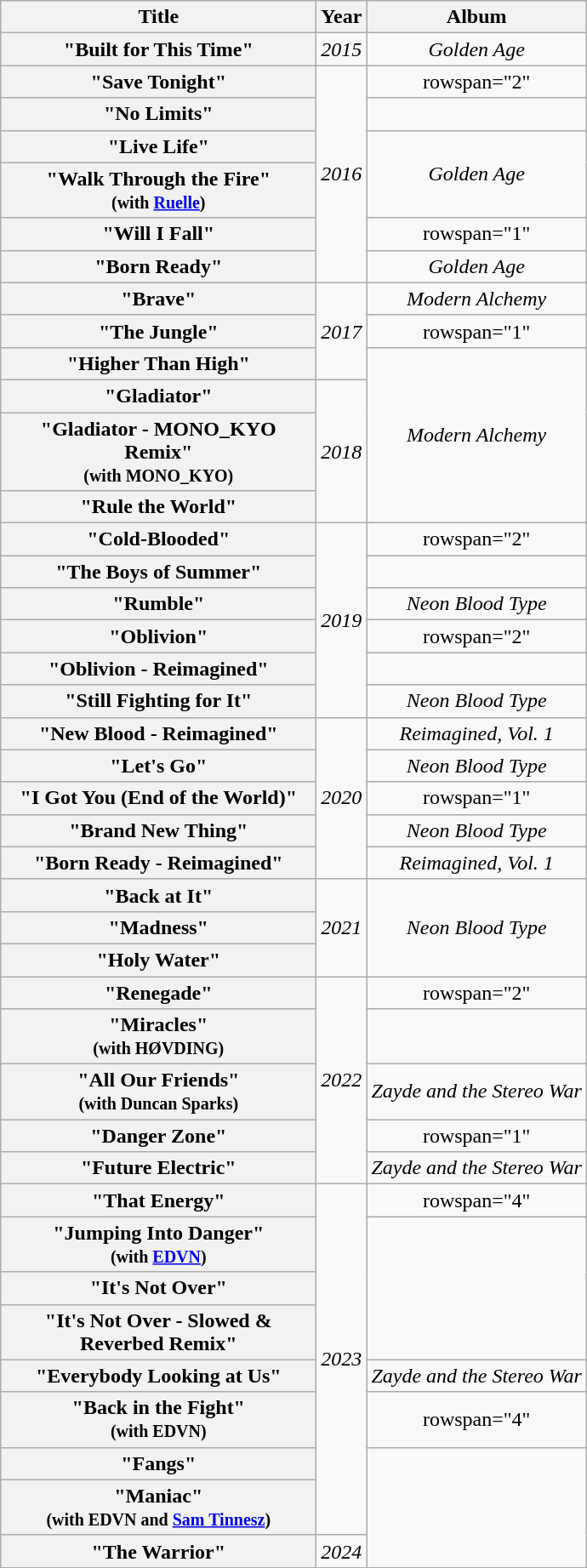<table class="wikitable plainrowheaders" style="text-align:center;">
<tr>
<th scope="col" style="width:15em;">Title</th>
<th scope="col">Year</th>
<th scope="col">Album</th>
</tr>
<tr>
<th scope="row">"Built for This Time"</th>
<td rowspan="1"><em>2015</em></td>
<td rowspan="1"><em>Golden Age</em></td>
</tr>
<tr>
<th scope="row">"Save Tonight"</th>
<td rowspan="6"><em>2016</em></td>
<td>rowspan="2" </td>
</tr>
<tr>
<th scope="row">"No Limits"</th>
</tr>
<tr>
<th scope="row">"Live Life"</th>
<td rowspan="2"><em>Golden Age</em></td>
</tr>
<tr>
<th scope="row">"Walk Through the Fire"<br><small>(with <a href='#'>Ruelle</a>)</small></th>
</tr>
<tr>
<th scope="row">"Will I Fall"</th>
<td>rowspan="1" </td>
</tr>
<tr>
<th scope="row">"Born Ready"</th>
<td rowspan="1"><em>Golden Age</em></td>
</tr>
<tr>
<th scope="row">"Brave"</th>
<td rowspan="3"><em>2017</em></td>
<td rowspan="1"><em>Modern Alchemy</em></td>
</tr>
<tr>
<th scope="row">"The Jungle"</th>
<td>rowspan="1" </td>
</tr>
<tr>
<th scope="row">"Higher Than High"</th>
<td rowspan="4"><em>Modern Alchemy</em></td>
</tr>
<tr>
<th scope="row">"Gladiator"</th>
<td rowspan="3"><em>2018</em></td>
</tr>
<tr>
<th scope="row">"Gladiator - MONO_KYO Remix"<br><small>(with MONO_KYO)</small></th>
</tr>
<tr>
<th scope="row">"Rule the World"</th>
</tr>
<tr>
<th scope="row">"Cold-Blooded"</th>
<td rowspan="6"><em>2019</em></td>
<td>rowspan="2" </td>
</tr>
<tr>
<th scope="row">"The Boys of Summer"</th>
</tr>
<tr>
<th scope="row">"Rumble"</th>
<td rowspan="1"><em>Neon Blood Type</em></td>
</tr>
<tr>
<th scope="row">"Oblivion"</th>
<td>rowspan="2" </td>
</tr>
<tr>
<th scope="row">"Oblivion - Reimagined"</th>
</tr>
<tr>
<th scope="row">"Still Fighting for It"</th>
<td rowspan="1"><em>Neon Blood Type</em></td>
</tr>
<tr>
<th scope="row">"New Blood - Reimagined"</th>
<td rowspan="5"><em>2020</em></td>
<td rowspan="1"><em>Reimagined, Vol. 1</em></td>
</tr>
<tr>
<th scope="row">"Let's Go"</th>
<td rowspan="1"><em>Neon Blood Type</em></td>
</tr>
<tr>
<th scope="row">"I Got You (End of the World)"</th>
<td>rowspan="1" </td>
</tr>
<tr>
<th scope="row">"Brand New Thing"</th>
<td rowspan="1"><em>Neon Blood Type</em></td>
</tr>
<tr>
<th scope="row">"Born Ready - Reimagined"</th>
<td rowspan="1"><em>Reimagined, Vol. 1</em></td>
</tr>
<tr>
<th scope="row">"Back at It"</th>
<td rowspan="3"><em>2021</em></td>
<td rowspan="3"><em>Neon Blood Type</em></td>
</tr>
<tr>
<th scope="row">"Madness"</th>
</tr>
<tr>
<th scope="row">"Holy Water"</th>
</tr>
<tr>
<th scope="row">"Renegade"</th>
<td rowspan="5"><em>2022</em></td>
<td>rowspan="2" </td>
</tr>
<tr>
<th scope="row">"Miracles"<br><small>(with HØVDING)</small></th>
</tr>
<tr>
<th scope="row">"All Our Friends"<br><small>(with Duncan Sparks)</small></th>
<td rowspan="1"><em>Zayde and the Stereo War</em></td>
</tr>
<tr>
<th scope="row">"Danger Zone"</th>
<td>rowspan="1" </td>
</tr>
<tr>
<th scope="row">"Future Electric"</th>
<td rowspan="1"><em>Zayde and the Stereo War</em></td>
</tr>
<tr>
<th scope="row">"That Energy"</th>
<td rowspan="8"><em>2023</em></td>
<td>rowspan="4" </td>
</tr>
<tr>
<th scope="row">"Jumping Into Danger"<br><small>(with <a href='#'>EDVN</a>)</small></th>
</tr>
<tr>
<th scope="row">"It's Not Over"</th>
</tr>
<tr>
<th scope="row">"It's Not Over - Slowed & Reverbed Remix"</th>
</tr>
<tr>
<th scope="row">"Everybody Looking at Us"</th>
<td rowspan="1"><em>Zayde and the Stereo War</em></td>
</tr>
<tr>
<th scope="row">"Back in the Fight"<br><small>(with EDVN)</small></th>
<td>rowspan="4" </td>
</tr>
<tr>
<th scope="row">"Fangs"</th>
</tr>
<tr>
<th scope="row">"Maniac"<br><small>(with EDVN and <a href='#'>Sam Tinnesz</a>)</small></th>
</tr>
<tr>
<th scope="row">"The Warrior"</th>
<td rowspan="1"><em>2024</em></td>
</tr>
<tr>
</tr>
</table>
